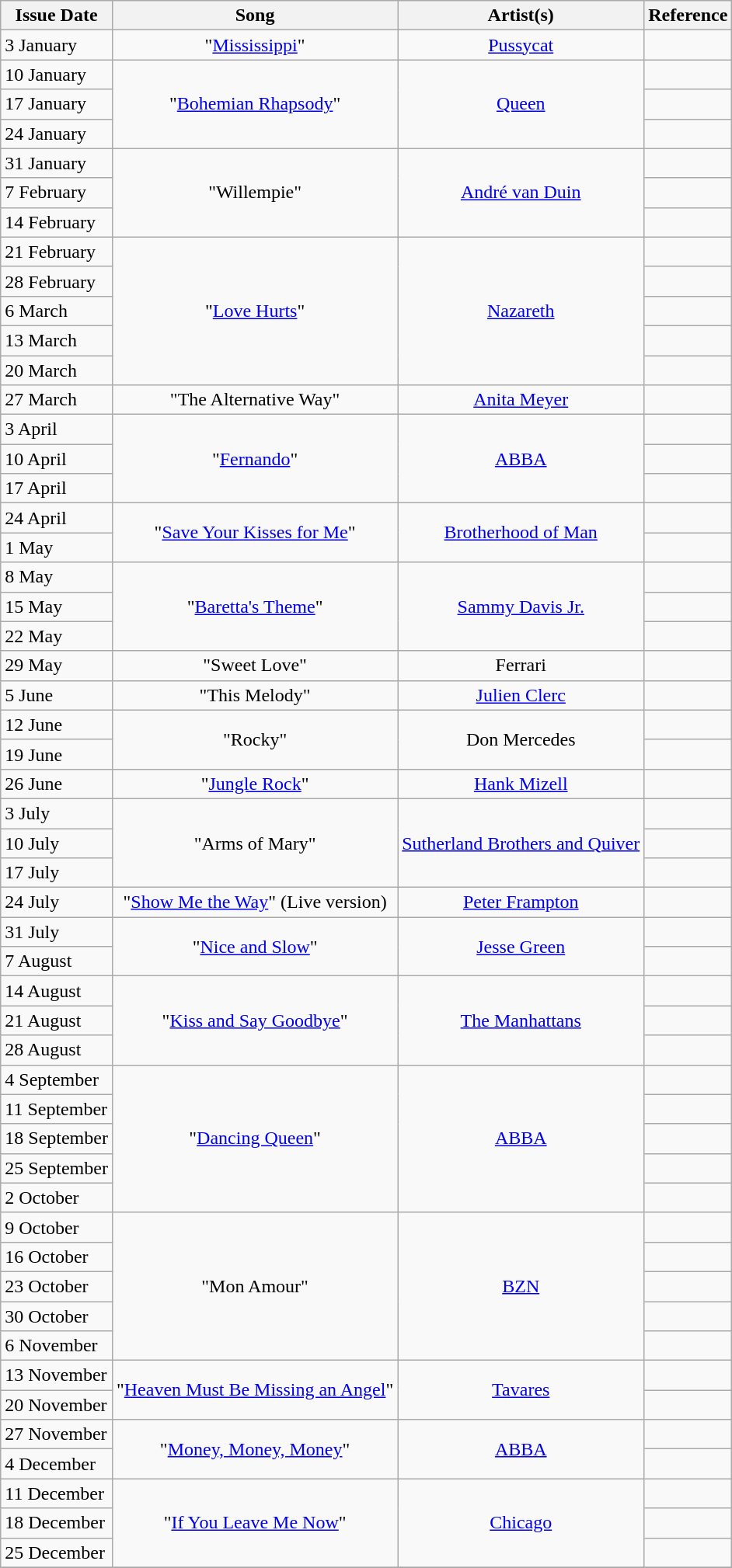<table class="wikitable">
<tr>
<th align="center">Issue Date</th>
<th align="center">Song</th>
<th align="center">Artist(s)</th>
<th align="center">Reference</th>
</tr>
<tr>
<td>3 January</td>
<td align="center">"<a href='#'>Mississippi</a>"</td>
<td align="center"><a href='#'>Pussycat</a></td>
<td align="center"></td>
</tr>
<tr>
<td>10 January</td>
<td align="center" rowspan="3">"<a href='#'>Bohemian Rhapsody</a>"</td>
<td align="center" rowspan="3"><a href='#'>Queen</a></td>
<td align="center"></td>
</tr>
<tr>
<td>17 January</td>
<td align="center"></td>
</tr>
<tr>
<td>24 January</td>
<td align="center"></td>
</tr>
<tr>
<td>31 January</td>
<td align="center" rowspan="3">"Willempie"</td>
<td align="center" rowspan="3"><a href='#'>André van Duin</a></td>
<td align="center"></td>
</tr>
<tr>
<td>7 February</td>
<td align="center"></td>
</tr>
<tr>
<td>14 February</td>
<td align="center"></td>
</tr>
<tr>
<td>21 February</td>
<td align="center" rowspan="5">"<a href='#'>Love Hurts</a>"</td>
<td align="center" rowspan="5"><a href='#'>Nazareth</a></td>
<td align="center"></td>
</tr>
<tr>
<td>28 February</td>
<td align="center"></td>
</tr>
<tr>
<td>6 March</td>
<td align="center"></td>
</tr>
<tr>
<td>13 March</td>
<td align="center"></td>
</tr>
<tr>
<td>20 March</td>
<td align="center"></td>
</tr>
<tr>
<td>27 March</td>
<td align="center">"The Alternative Way"</td>
<td align="center"><a href='#'>Anita Meyer</a></td>
<td align="center"></td>
</tr>
<tr>
<td>3 April</td>
<td align="center" rowspan="3">"<a href='#'>Fernando</a>"</td>
<td align="center" rowspan="3"><a href='#'>ABBA</a></td>
<td align="center"></td>
</tr>
<tr>
<td>10 April</td>
<td align="center"></td>
</tr>
<tr>
<td>17 April</td>
<td align="center"></td>
</tr>
<tr>
<td>24 April</td>
<td align="center" rowspan="2">"<a href='#'>Save Your Kisses for Me</a>"</td>
<td align="center" rowspan="2"><a href='#'>Brotherhood of Man</a></td>
<td align="center"></td>
</tr>
<tr>
<td>1 May</td>
<td align="center"></td>
</tr>
<tr>
<td>8 May</td>
<td align="center" rowspan="3">"<a href='#'>Baretta's Theme</a>"</td>
<td align="center" rowspan="3"><a href='#'>Sammy Davis Jr.</a></td>
<td align="center"></td>
</tr>
<tr>
<td>15 May</td>
<td align="center"></td>
</tr>
<tr>
<td>22 May</td>
<td align="center"></td>
</tr>
<tr>
<td>29 May</td>
<td align="center">"Sweet Love"</td>
<td align="center">Ferrari</td>
<td align="center"></td>
</tr>
<tr>
<td>5 June</td>
<td align="center">"This Melody"</td>
<td align="center"><a href='#'>Julien Clerc</a></td>
<td align="center"></td>
</tr>
<tr>
<td>12 June</td>
<td align="center" rowspan="2">"Rocky"</td>
<td align="center" rowspan="2">Don Mercedes</td>
<td align="center"></td>
</tr>
<tr>
<td>19 June</td>
<td align="center"></td>
</tr>
<tr>
<td>26 June</td>
<td align="center">"<a href='#'>Jungle Rock</a>"</td>
<td align="center"><a href='#'>Hank Mizell</a></td>
<td align="center"></td>
</tr>
<tr>
<td>3 July</td>
<td align="center" rowspan="3">"Arms of Mary"</td>
<td align="center" rowspan="3"><a href='#'>Sutherland Brothers and Quiver</a></td>
<td align="center"></td>
</tr>
<tr>
<td>10 July</td>
<td align="center"></td>
</tr>
<tr>
<td>17 July</td>
<td align="center"></td>
</tr>
<tr>
<td>24 July</td>
<td align="center">"<a href='#'>Show Me the Way</a>"  (Live version)</td>
<td align="center"><a href='#'>Peter Frampton</a></td>
<td align="center"></td>
</tr>
<tr>
<td>31 July</td>
<td align="center" rowspan="2">"<a href='#'>Nice and Slow</a>"</td>
<td align="center" rowspan="2"><a href='#'>Jesse Green</a></td>
<td align="center"></td>
</tr>
<tr>
<td>7 August</td>
<td align="center"></td>
</tr>
<tr>
<td>14 August</td>
<td align="center" rowspan="3">"<a href='#'>Kiss and Say Goodbye</a>"</td>
<td align="center" rowspan="3"><a href='#'>The Manhattans</a></td>
<td align="center"></td>
</tr>
<tr>
<td>21 August</td>
<td align="center"></td>
</tr>
<tr>
<td>28 August</td>
<td align="center"></td>
</tr>
<tr>
<td>4 September</td>
<td align="center" rowspan="5">"<a href='#'>Dancing Queen</a>"</td>
<td align="center" rowspan="5"><a href='#'>ABBA</a></td>
<td align="center"></td>
</tr>
<tr>
<td>11 September</td>
<td align="center"></td>
</tr>
<tr>
<td>18 September</td>
<td align="center"></td>
</tr>
<tr>
<td>25 September</td>
<td align="center"></td>
</tr>
<tr>
<td>2 October</td>
<td align="center"></td>
</tr>
<tr>
<td>9 October</td>
<td align="center" rowspan="5">"Mon Amour"</td>
<td align="center" rowspan="5"><a href='#'>BZN</a></td>
<td align="center"></td>
</tr>
<tr>
<td>16 October</td>
<td align="center"></td>
</tr>
<tr>
<td>23 October</td>
<td align="center"></td>
</tr>
<tr>
<td>30 October</td>
<td align="center"></td>
</tr>
<tr>
<td>6 November</td>
<td align="center"></td>
</tr>
<tr>
<td>13 November</td>
<td align="center" rowspan="2">"<a href='#'>Heaven Must Be Missing an Angel</a>"</td>
<td align="center" rowspan="2"><a href='#'>Tavares</a></td>
<td align="center"></td>
</tr>
<tr>
<td>20 November</td>
<td align="center"></td>
</tr>
<tr>
<td>27 November</td>
<td align="center" rowspan="2">"<a href='#'>Money, Money, Money</a>"</td>
<td align="center" rowspan="2"><a href='#'>ABBA</a></td>
<td align="center"></td>
</tr>
<tr>
<td>4 December</td>
<td align="center"></td>
</tr>
<tr>
<td>11 December</td>
<td align="center" rowspan="3">"<a href='#'>If You Leave Me Now</a>"</td>
<td align="center" rowspan="3"><a href='#'>Chicago</a></td>
<td align="center"></td>
</tr>
<tr>
<td>18 December</td>
<td align="center"></td>
</tr>
<tr>
<td>25 December</td>
<td align="center"></td>
</tr>
<tr>
</tr>
</table>
